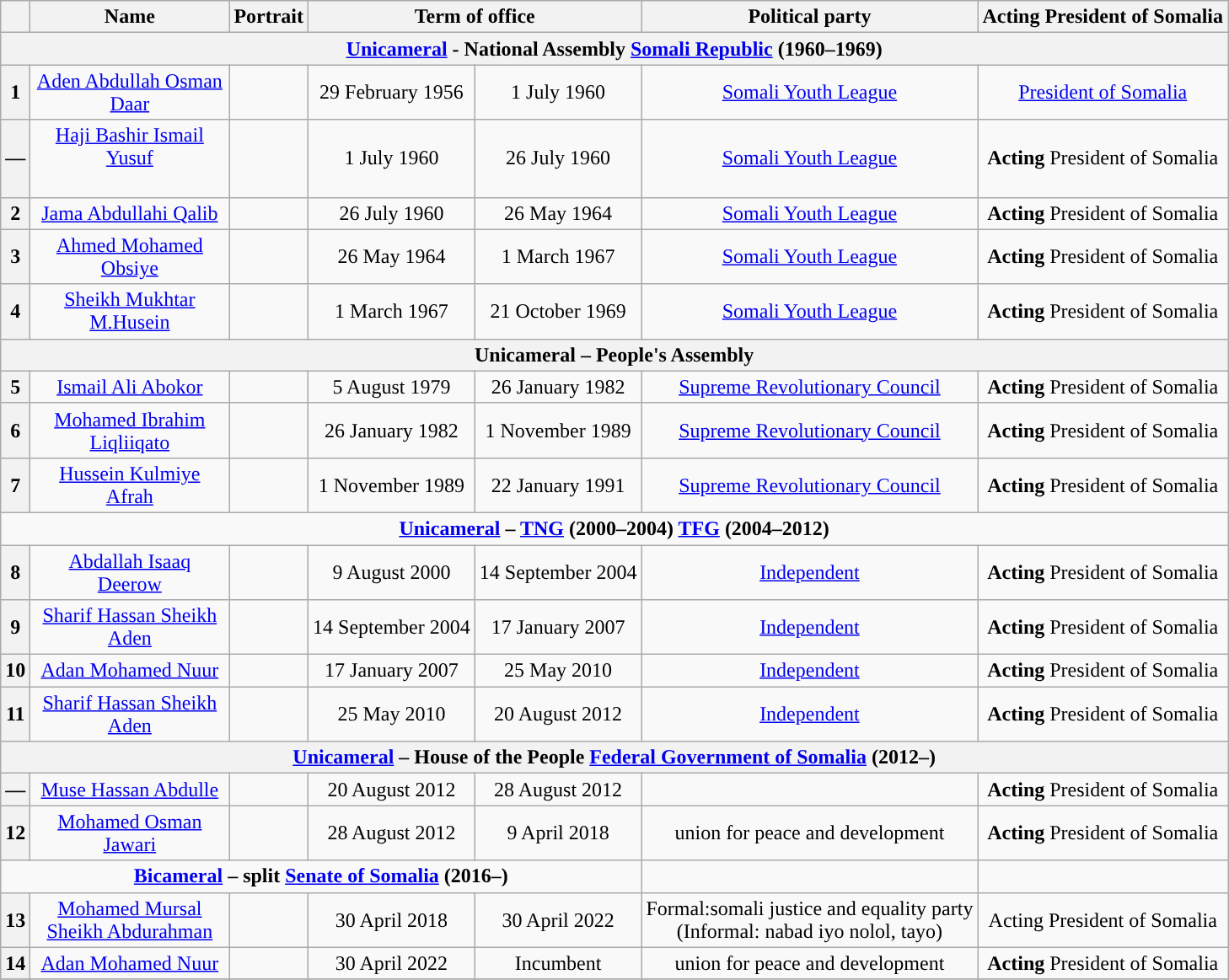<table class="wikitable" style="text-align:center">
<tr>
<th></th>
<th width=150>Name<br></th>
<th>Portrait</th>
<th colspan=2>Term of office</th>
<th>Political party</th>
<th><strong>Acting</strong> President of Somalia</th>
</tr>
<tr>
<th colspan="7"><a href='#'>Unicameral</a> - National Assembly <a href='#'>Somali Republic</a> (1960–1969)</th>
</tr>
<tr>
<th style="background:">1</th>
<td><a href='#'>Aden Abdullah Osman Daar</a><br></td>
<td></td>
<td>29 February 1956</td>
<td>1 July 1960</td>
<td><a href='#'>Somali Youth League</a></td>
<td><a href='#'>President of Somalia</a></td>
</tr>
<tr>
<th style="background:">—</th>
<td><a href='#'>Haji Bashir Ismail Yusuf</a><br><br></td>
<td></td>
<td>1 July 1960</td>
<td>26 July 1960</td>
<td><a href='#'>Somali Youth League</a></td>
<td><strong>Acting</strong> President of Somalia</td>
</tr>
<tr>
<th style="background:">2</th>
<td><a href='#'>Jama Abdullahi Qalib</a><br></td>
<td></td>
<td>26 July 1960</td>
<td>26 May 1964</td>
<td><a href='#'>Somali Youth League</a></td>
<td><strong>Acting</strong> President of Somalia</td>
</tr>
<tr>
<th style="background:">3</th>
<td><a href='#'>Ahmed Mohamed Obsiye</a><br></td>
<td></td>
<td>26 May 1964</td>
<td>1 March 1967</td>
<td><a href='#'>Somali Youth League</a></td>
<td><strong>Acting</strong> President of Somalia</td>
</tr>
<tr>
<th style="background:">4</th>
<td><a href='#'>Sheikh Mukhtar M.Husein</a><br></td>
<td></td>
<td>1 March 1967</td>
<td>21 October 1969</td>
<td><a href='#'>Somali Youth League</a></td>
<td><strong>Acting</strong> President of Somalia</td>
</tr>
<tr>
<th colspan="7">Unicameral – People's Assembly</th>
</tr>
<tr>
<th style="background:">5</th>
<td><a href='#'>Ismail Ali Abokor</a><br></td>
<td></td>
<td>5 August 1979</td>
<td>26 January 1982</td>
<td><a href='#'>Supreme Revolutionary Council</a></td>
<td><strong>Acting</strong> President of Somalia</td>
</tr>
<tr>
<th style="background:">6</th>
<td><a href='#'>Mohamed Ibrahim Liqliiqato</a><br></td>
<td></td>
<td>26 January 1982</td>
<td>1 November 1989</td>
<td><a href='#'>Supreme Revolutionary Council</a></td>
<td><strong>Acting</strong> President of Somalia</td>
</tr>
<tr>
<th style="background:">7</th>
<td><a href='#'>Hussein Kulmiye Afrah</a><br></td>
<td></td>
<td>1 November 1989</td>
<td>22 January 1991</td>
<td><a href='#'>Supreme Revolutionary Council</a></td>
<td><strong>Acting</strong> President of Somalia</td>
</tr>
<tr>
<td colspan="7"><strong><a href='#'>Unicameral</a> – <a href='#'>TNG</a> (2000–2004) <a href='#'>TFG</a> (2004–2012)</strong></td>
</tr>
<tr>
<th style="background:">8</th>
<td><a href='#'>Abdallah Isaaq Deerow</a><br></td>
<td></td>
<td>9 August 2000</td>
<td>14 September  2004</td>
<td><a href='#'>Independent</a></td>
<td><strong>Acting</strong> President of Somalia</td>
</tr>
<tr>
<th style="background:">9</th>
<td><a href='#'>Sharif Hassan Sheikh Aden</a><br></td>
<td></td>
<td>14 September 2004</td>
<td>17 January 2007</td>
<td><a href='#'>Independent</a></td>
<td><strong>Acting</strong> President of Somalia</td>
</tr>
<tr>
<th style="background:">10</th>
<td><a href='#'>Adan Mohamed Nuur</a><br></td>
<td></td>
<td>17 January 2007</td>
<td>25 May 2010</td>
<td><a href='#'>Independent</a></td>
<td><strong>Acting</strong> President of Somalia</td>
</tr>
<tr>
<th style="background:">11</th>
<td><a href='#'>Sharif Hassan Sheikh Aden</a><br></td>
<td></td>
<td>25 May 2010</td>
<td>20 August 2012</td>
<td><a href='#'>Independent</a></td>
<td><strong>Acting</strong> President of Somalia</td>
</tr>
<tr>
<th colspan="7"><a href='#'>Unicameral</a> – House of the People <a href='#'>Federal Government of Somalia</a> <strong>(2012–)</strong></th>
</tr>
<tr>
<th style="background:">—</th>
<td><a href='#'>Muse Hassan Abdulle</a><br></td>
<td></td>
<td>20 August 2012</td>
<td>28 August 2012</td>
<td></td>
<td><strong>Acting</strong> President of Somalia</td>
</tr>
<tr>
<th style="background:">12</th>
<td><a href='#'>Mohamed Osman Jawari</a><br></td>
<td></td>
<td>28 August 2012</td>
<td>9 April 2018</td>
<td>union for peace and development</td>
<td><strong>Acting</strong> President of Somalia</td>
</tr>
<tr>
<td colspan="5"><strong><a href='#'>Bicameral</a> – split <a href='#'>Senate of Somalia</a> (2016–)</strong></td>
<td></td>
<td></td>
</tr>
<tr>
<th style="background:">13</th>
<td><a href='#'>Mohamed Mursal Sheikh Abdurahman</a></td>
<td></td>
<td>30 April 2018</td>
<td>30 April 2022</td>
<td>Formal:somali justice and equality party<br>(Informal: nabad iyo nolol, tayo)</td>
<td>Acting President of Somalia</td>
</tr>
<tr>
<th style="background:">14</th>
<td><a href='#'>Adan Mohamed Nuur</a><br></td>
<td></td>
<td>30 April 2022</td>
<td>Incumbent</td>
<td>union for peace and development</td>
<td><strong>Acting</strong> President of Somalia</td>
</tr>
<tr>
</tr>
</table>
